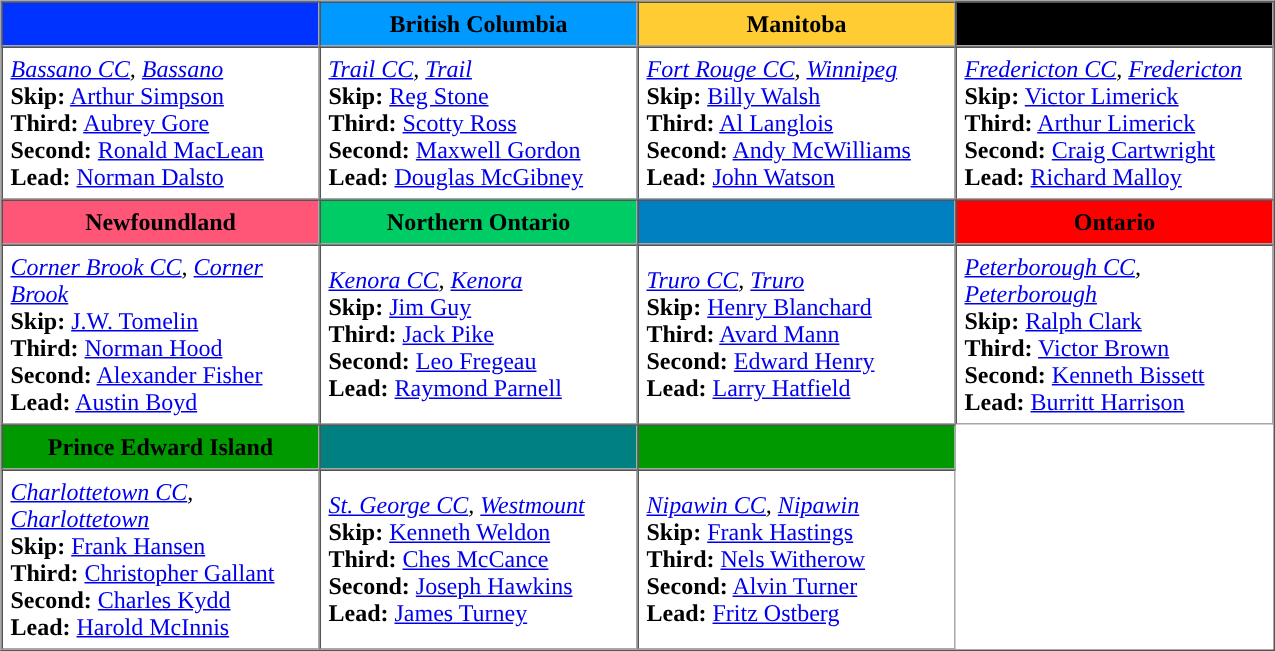<table - border=1 cellpadding=5 cellspacing=0>
<tr>
<th bgcolor=#0033FF width=200></th>
<th style="background:#09f; width:200px;">British Columbia</th>
<th style="background:#FFCC33; width:200px;">Manitoba</th>
<th bgcolor=#000000 width=200></th>
</tr>
<tr>
<td><em><a href='#'>Bassano CC</a>, <a href='#'>Bassano</a></em><br><strong>Skip:</strong> <a href='#'>Arthur Simpson</a><br>
<strong>Third:</strong> <a href='#'>Aubrey Gore</a><br>
<strong>Second:</strong> <a href='#'>Ronald MacLean</a><br>
<strong>Lead:</strong> <a href='#'>Norman Dalsto</a></td>
<td><em><a href='#'>Trail CC</a>, <a href='#'>Trail</a></em><br><strong>Skip:</strong> <a href='#'>Reg Stone</a><br>
<strong>Third:</strong> <a href='#'>Scotty Ross</a><br>
<strong>Second:</strong> <a href='#'>Maxwell Gordon</a><br>
<strong>Lead:</strong> <a href='#'>Douglas McGibney</a></td>
<td><em><a href='#'>Fort Rouge CC</a>, <a href='#'>Winnipeg</a></em><br><strong>Skip:</strong> <a href='#'>Billy Walsh</a><br>
<strong>Third:</strong> <a href='#'>Al Langlois</a><br>
<strong>Second:</strong> <a href='#'>Andy McWilliams</a><br>
<strong>Lead:</strong> <a href='#'>John Watson</a></td>
<td><em><a href='#'>Fredericton CC</a>, <a href='#'>Fredericton</a></em><br><strong>Skip:</strong> <a href='#'>Victor Limerick</a><br>
<strong>Third:</strong> <a href='#'>Arthur Limerick</a><br>
<strong>Second:</strong> <a href='#'>Craig Cartwright</a><br>
<strong>Lead:</strong> <a href='#'>Richard Malloy</a></td>
</tr>
<tr border=1 cellpadding=5 cellspacing=0>
<th style="background:#f57; width=200">Newfoundland</th>
<th style="background:#0c6; width:200px;">Northern Ontario</th>
<th bgcolor=#0080C0 width=200></th>
<th bgcolor=#FF0000 width=200>Ontario</th>
</tr>
<tr>
<td><em><a href='#'>Corner Brook CC</a>, <a href='#'>Corner Brook</a></em><br><strong>Skip:</strong> <a href='#'>J.W. Tomelin</a><br>
<strong>Third:</strong> <a href='#'>Norman Hood</a><br>
<strong>Second:</strong> <a href='#'>Alexander Fisher</a><br>
<strong>Lead:</strong> <a href='#'>Austin Boyd</a></td>
<td><em><a href='#'>Kenora CC</a>, <a href='#'>Kenora</a></em><br><strong>Skip:</strong> <a href='#'>Jim Guy</a><br>
<strong>Third:</strong> <a href='#'>Jack Pike</a><br>
<strong>Second:</strong> <a href='#'>Leo Fregeau</a><br>
<strong>Lead:</strong> <a href='#'>Raymond Parnell</a></td>
<td><em><a href='#'>Truro CC</a>, <a href='#'>Truro</a></em><br><strong>Skip:</strong> <a href='#'>Henry Blanchard</a><br>
<strong>Third:</strong> <a href='#'>Avard Mann</a><br>
<strong>Second:</strong> <a href='#'>Edward Henry</a><br>
<strong>Lead:</strong> <a href='#'>Larry Hatfield</a></td>
<td><em><a href='#'>Peterborough CC</a>, <a href='#'>Peterborough</a></em><br><strong>Skip:</strong> <a href='#'>Ralph Clark</a><br>
<strong>Third:</strong> <a href='#'>Victor Brown</a><br>
<strong>Second:</strong> <a href='#'>Kenneth Bissett</a><br>
<strong>Lead:</strong> <a href='#'>Burritt Harrison</a></td>
</tr>
<tr border=1 cellpadding=5 cellspacing=0>
<th style="background:#090; width:200px;">Prince Edward Island</th>
<th style="background:#008080; width:200px;"></th>
<th bgcolor=#009900 width=200></th>
</tr>
<tr>
<td><em><a href='#'>Charlottetown CC</a>, <a href='#'>Charlottetown</a></em><br><strong>Skip:</strong> <a href='#'>Frank Hansen</a><br>
<strong>Third:</strong> <a href='#'>Christopher Gallant</a><br>
<strong>Second:</strong> <a href='#'>Charles Kydd</a><br>
<strong>Lead:</strong> <a href='#'>Harold McInnis</a></td>
<td><em><a href='#'>St. George CC</a>, <a href='#'>Westmount</a></em><br><strong>Skip:</strong> <a href='#'>Kenneth Weldon</a><br>
<strong>Third:</strong> <a href='#'>Ches McCance</a><br>
<strong>Second:</strong> <a href='#'>Joseph Hawkins</a><br>
<strong>Lead:</strong> <a href='#'>James Turney</a></td>
<td><em><a href='#'>Nipawin CC</a>, <a href='#'>Nipawin</a></em><br><strong>Skip:</strong> <a href='#'>Frank Hastings</a><br>
<strong>Third:</strong> <a href='#'>Nels Witherow</a><br>
<strong>Second:</strong> <a href='#'>Alvin Turner</a><br>
<strong>Lead:</strong> <a href='#'>Fritz Ostberg</a></td>
</tr>
</table>
